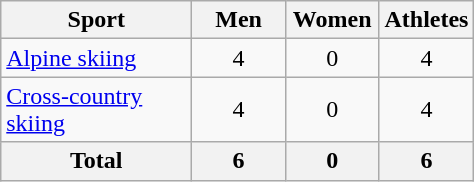<table class="wikitable sortable" style="text-align:center;">
<tr>
<th width=120>Sport</th>
<th width=55>Men</th>
<th width=55>Women</th>
<th width="55">Athletes</th>
</tr>
<tr>
<td align=left><a href='#'>Alpine skiing</a></td>
<td>4</td>
<td>0</td>
<td>4</td>
</tr>
<tr>
<td align=left><a href='#'>Cross-country skiing</a></td>
<td>4</td>
<td>0</td>
<td>4</td>
</tr>
<tr>
<th>Total</th>
<th>6</th>
<th>0</th>
<th>6</th>
</tr>
</table>
